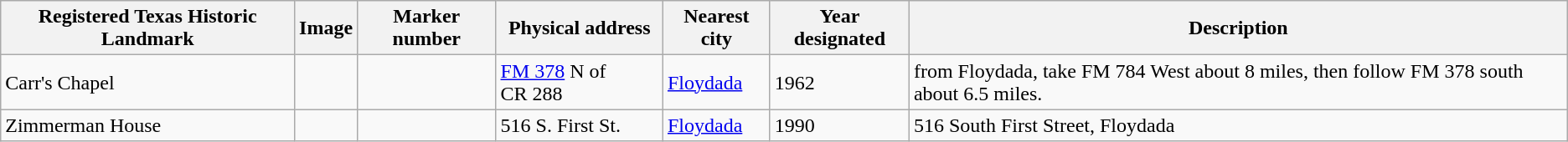<table class="wikitable sortable">
<tr>
<th>Registered Texas Historic Landmark</th>
<th>Image</th>
<th>Marker number</th>
<th>Physical address</th>
<th>Nearest city</th>
<th>Year designated</th>
<th>Description</th>
</tr>
<tr>
<td>Carr's Chapel</td>
<td></td>
<td></td>
<td><a href='#'>FM 378</a> N of CR 288<br></td>
<td><a href='#'>Floydada</a></td>
<td>1962</td>
<td>from Floydada, take FM 784 West about 8 miles, then follow FM 378 south about 6.5 miles.</td>
</tr>
<tr>
<td>Zimmerman House</td>
<td></td>
<td></td>
<td>516 S. First St.<br></td>
<td><a href='#'>Floydada</a></td>
<td>1990</td>
<td>516 South First Street, Floydada</td>
</tr>
</table>
